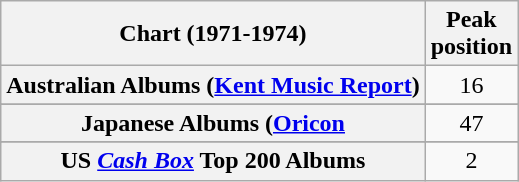<table class="wikitable sortable plainrowheaders">
<tr>
<th>Chart (1971-1974)</th>
<th>Peak<br>position</th>
</tr>
<tr>
<th scope="row">Australian Albums (<a href='#'>Kent Music Report</a>)</th>
<td align="center">16</td>
</tr>
<tr>
</tr>
<tr>
<th scope="row">Japanese Albums (<a href='#'>Oricon</a></th>
<td align="center">47</td>
</tr>
<tr>
</tr>
<tr>
</tr>
<tr>
<th scope="row">US <em><a href='#'>Cash Box</a></em> Top 200 Albums</th>
<td align="center">2</td>
</tr>
</table>
